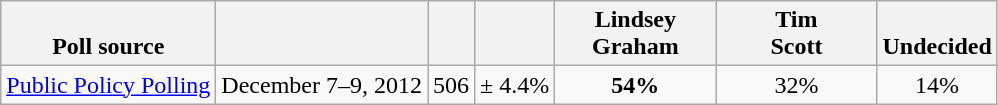<table class="wikitable" style="text-align:center">
<tr valign= bottom>
<th>Poll source</th>
<th></th>
<th></th>
<th></th>
<th style="width:100px;">Lindsey<br>Graham</th>
<th style="width:100px;">Tim<br>Scott</th>
<th>Undecided</th>
</tr>
<tr>
<td align=left><a href='#'>Public Policy Polling</a></td>
<td>December 7–9, 2012</td>
<td>506</td>
<td>± 4.4%</td>
<td><strong>54%</strong></td>
<td>32%</td>
<td>14%</td>
</tr>
</table>
